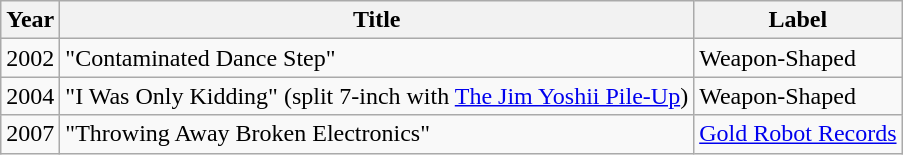<table class="wikitable">
<tr>
<th>Year</th>
<th>Title</th>
<th>Label</th>
</tr>
<tr>
<td>2002</td>
<td>"Contaminated Dance Step"</td>
<td>Weapon-Shaped</td>
</tr>
<tr>
<td>2004</td>
<td>"I Was Only Kidding" (split 7-inch with <a href='#'>The Jim Yoshii Pile-Up</a>)</td>
<td>Weapon-Shaped</td>
</tr>
<tr>
<td>2007</td>
<td>"Throwing Away Broken Electronics"</td>
<td><a href='#'>Gold Robot Records</a></td>
</tr>
</table>
